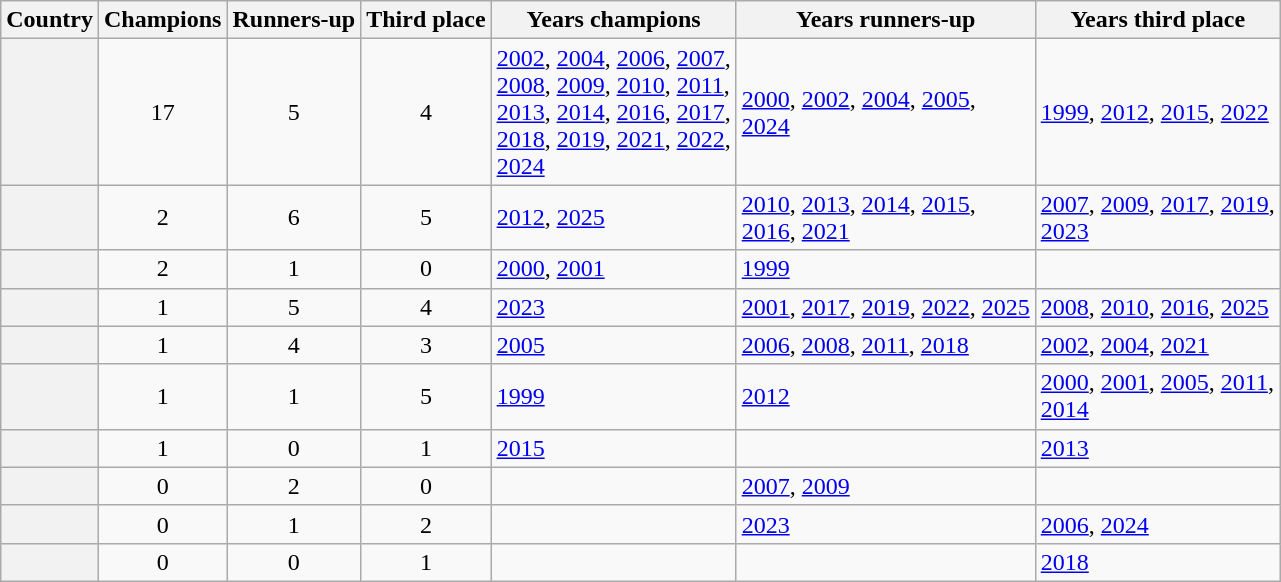<table class="wikitable plainrowheaders sortable">
<tr>
<th scope="col">Country</th>
<th scope="col">Champions</th>
<th scope="col">Runners-up</th>
<th scope="col">Third place</th>
<th scope="col">Years champions</th>
<th scope="col">Years runners-up</th>
<th scope="col">Years third place</th>
</tr>
<tr>
<th align="left" scope="row"></th>
<td align="center">17</td>
<td align="center">5</td>
<td align="center">4</td>
<td><a href='#'>2002</a>, <a href='#'>2004</a>, <a href='#'>2006</a>, <a href='#'>2007</a>,<br><a href='#'>2008</a>, <a href='#'>2009</a>, <a href='#'>2010</a>, <a href='#'>2011</a>,<br><a href='#'>2013</a>, <a href='#'>2014</a>, <a href='#'>2016</a>, <a href='#'>2017</a>,<br> <a href='#'>2018</a>, <a href='#'>2019</a>, <a href='#'>2021</a>, <a href='#'>2022</a>,<br><a href='#'>2024</a></td>
<td><a href='#'>2000</a>, <a href='#'>2002</a>, <a href='#'>2004</a>, <a href='#'>2005</a>,<br><a href='#'>2024</a></td>
<td><a href='#'>1999</a>, <a href='#'>2012</a>, <a href='#'>2015</a>, <a href='#'>2022</a></td>
</tr>
<tr>
<th align="left" scope="row"></th>
<td align="center">2</td>
<td align="center">6</td>
<td align="center">5</td>
<td><a href='#'>2012</a>, <a href='#'>2025</a></td>
<td><a href='#'>2010</a>, <a href='#'>2013</a>, <a href='#'>2014</a>, <a href='#'>2015</a>,<br><a href='#'>2016</a>, <a href='#'>2021</a></td>
<td><a href='#'>2007</a>, <a href='#'>2009</a>, <a href='#'>2017</a>, <a href='#'>2019</a>,<br><a href='#'>2023</a></td>
</tr>
<tr>
<th align="left" scope="row"></th>
<td align="center">2</td>
<td align="center">1</td>
<td align="center">0</td>
<td><a href='#'>2000</a>, <a href='#'>2001</a></td>
<td><a href='#'>1999</a></td>
<td align="center"></td>
</tr>
<tr>
<th align="left" scope="row"></th>
<td align="center">1</td>
<td align="center">5</td>
<td align="center">4</td>
<td><a href='#'>2023</a></td>
<td><a href='#'>2001</a>, <a href='#'>2017</a>, <a href='#'>2019</a>, <a href='#'>2022</a>, <a href='#'>2025</a></td>
<td><a href='#'>2008</a>, <a href='#'>2010</a>, <a href='#'>2016</a>, <a href='#'>2025</a></td>
</tr>
<tr>
<th align="left" scope="row"></th>
<td align="center">1</td>
<td align="center">4</td>
<td align="center">3</td>
<td><a href='#'>2005</a></td>
<td><a href='#'>2006</a>, <a href='#'>2008</a>, <a href='#'>2011</a>, <a href='#'>2018</a></td>
<td><a href='#'>2002</a>, <a href='#'>2004</a>, <a href='#'>2021</a></td>
</tr>
<tr>
<th align="left" scope="row"></th>
<td align="center">1</td>
<td align="center">1</td>
<td align="center">5</td>
<td><a href='#'>1999</a></td>
<td><a href='#'>2012</a></td>
<td><a href='#'>2000</a>, <a href='#'>2001</a>, <a href='#'>2005</a>, <a href='#'>2011</a>,<br><a href='#'>2014</a></td>
</tr>
<tr>
<th align="left" scope="row"></th>
<td align="center">1</td>
<td align="center">0</td>
<td align="center">1</td>
<td><a href='#'>2015</a></td>
<td align="center"></td>
<td><a href='#'>2013</a></td>
</tr>
<tr>
<th align="left" scope="row"></th>
<td align="center">0</td>
<td align="center">2</td>
<td align="center">0</td>
<td align="center"></td>
<td><a href='#'>2007</a>, <a href='#'>2009</a></td>
<td align="center"></td>
</tr>
<tr>
<th align="left" scope="row"></th>
<td align="center">0</td>
<td align="center">1</td>
<td align="center">2</td>
<td align="center"></td>
<td><a href='#'>2023</a></td>
<td><a href='#'>2006</a>, <a href='#'>2024</a></td>
</tr>
<tr>
<th align="left" scope="row"></th>
<td align="center">0</td>
<td align="center">0</td>
<td align="center">1</td>
<td align="center"></td>
<td align="center"></td>
<td><a href='#'>2018</a></td>
</tr>
</table>
